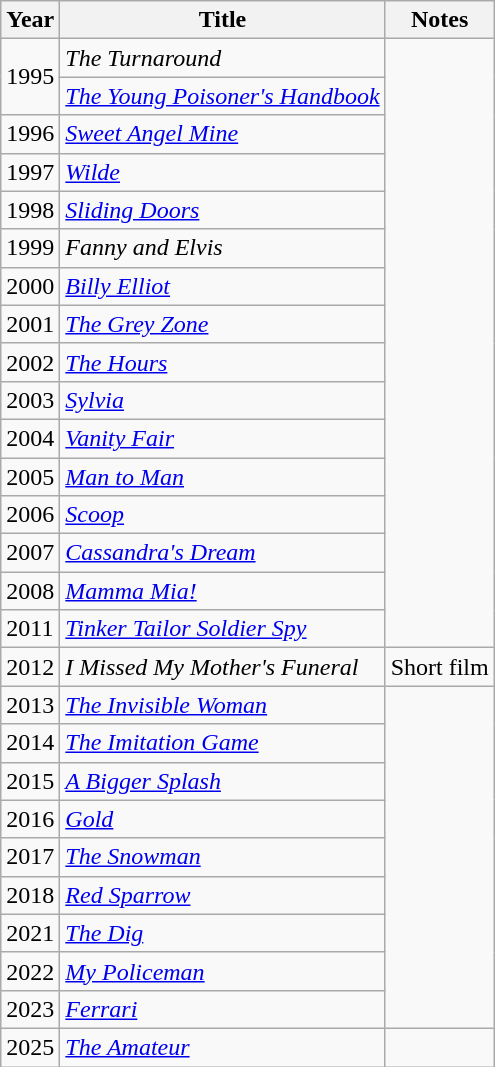<table class="wikitable">
<tr>
<th>Year</th>
<th>Title</th>
<th>Notes</th>
</tr>
<tr>
<td rowspan="2">1995</td>
<td><em>The Turnaround</em></td>
</tr>
<tr>
<td><em><a href='#'>The Young Poisoner's Handbook</a></em></td>
</tr>
<tr>
<td>1996</td>
<td><em><a href='#'>Sweet Angel Mine</a></em></td>
</tr>
<tr>
<td>1997</td>
<td><em><a href='#'>Wilde</a></em></td>
</tr>
<tr>
<td>1998</td>
<td><em><a href='#'>Sliding Doors</a></em></td>
</tr>
<tr>
<td>1999</td>
<td><em>Fanny and Elvis</em></td>
</tr>
<tr>
<td>2000</td>
<td><em><a href='#'>Billy Elliot</a></em></td>
</tr>
<tr>
<td>2001</td>
<td><em><a href='#'>The Grey Zone</a></em></td>
</tr>
<tr>
<td>2002</td>
<td><em><a href='#'>The Hours</a></em></td>
</tr>
<tr>
<td>2003</td>
<td><em><a href='#'>Sylvia</a></em></td>
</tr>
<tr>
<td>2004</td>
<td><em><a href='#'>Vanity Fair</a></em></td>
</tr>
<tr>
<td>2005</td>
<td><em><a href='#'>Man to Man</a></em></td>
</tr>
<tr>
<td>2006</td>
<td><em><a href='#'>Scoop</a></em></td>
</tr>
<tr>
<td>2007</td>
<td><em><a href='#'>Cassandra's Dream</a></em></td>
</tr>
<tr>
<td>2008</td>
<td><em><a href='#'>Mamma Mia!</a></em></td>
</tr>
<tr>
<td>2011</td>
<td><em><a href='#'>Tinker Tailor Soldier Spy</a></em></td>
</tr>
<tr>
<td>2012</td>
<td><em>I Missed My Mother's Funeral</em></td>
<td>Short film</td>
</tr>
<tr>
<td>2013</td>
<td><em><a href='#'>The Invisible Woman</a></em></td>
</tr>
<tr>
<td>2014</td>
<td><em><a href='#'>The Imitation Game</a></em></td>
</tr>
<tr>
<td>2015</td>
<td><em><a href='#'>A Bigger Splash</a></em></td>
</tr>
<tr>
<td>2016</td>
<td><em><a href='#'>Gold</a></em></td>
</tr>
<tr>
<td>2017</td>
<td><em><a href='#'>The Snowman</a></em></td>
</tr>
<tr>
<td>2018</td>
<td><em><a href='#'>Red Sparrow</a></em></td>
</tr>
<tr>
<td>2021</td>
<td><em><a href='#'>The Dig</a></em></td>
</tr>
<tr>
<td>2022</td>
<td><em><a href='#'>My Policeman</a></em></td>
</tr>
<tr>
<td>2023</td>
<td><em><a href='#'>Ferrari</a></em></td>
</tr>
<tr>
<td>2025</td>
<td><em><a href='#'>The Amateur</a></em></td>
<td></td>
</tr>
</table>
